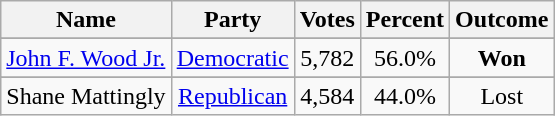<table class=wikitable style="text-align:center">
<tr>
<th>Name</th>
<th>Party</th>
<th>Votes</th>
<th>Percent</th>
<th>Outcome</th>
</tr>
<tr>
</tr>
<tr>
<td align=left><a href='#'>John F. Wood Jr.</a></td>
<td><a href='#'>Democratic</a></td>
<td>5,782</td>
<td>56.0%</td>
<td><strong>Won</strong></td>
</tr>
<tr>
</tr>
<tr>
<td align=left>Shane Mattingly</td>
<td><a href='#'>Republican</a></td>
<td>4,584</td>
<td>44.0%</td>
<td>Lost</td>
</tr>
</table>
